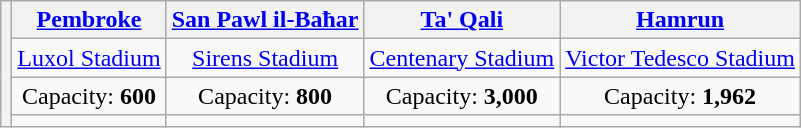<table class="wikitable" style="text-align:center">
<tr>
<th rowspan="4"></th>
<th><a href='#'>Pembroke</a></th>
<th><a href='#'>San Pawl il-Baħar</a></th>
<th><a href='#'>Ta' Qali</a></th>
<th><a href='#'>Hamrun</a></th>
</tr>
<tr>
<td><a href='#'>Luxol Stadium</a></td>
<td><a href='#'>Sirens Stadium</a></td>
<td><a href='#'>Centenary Stadium</a></td>
<td><a href='#'>Victor Tedesco Stadium</a></td>
</tr>
<tr>
<td>Capacity: <strong>600</strong></td>
<td>Capacity: <strong>800</strong></td>
<td>Capacity: <strong>3,000</strong></td>
<td>Capacity: <strong>1,962</strong></td>
</tr>
<tr>
<td></td>
<td></td>
<td></td>
<td></td>
</tr>
</table>
